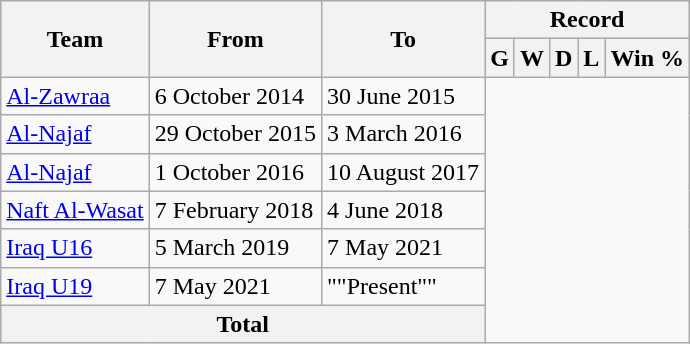<table class=wikitable style="text-align: center">
<tr>
<th rowspan=2>Team</th>
<th rowspan=2>From</th>
<th rowspan=2>To</th>
<th colspan=5>Record</th>
</tr>
<tr>
<th>G</th>
<th>W</th>
<th>D</th>
<th>L</th>
<th>Win %</th>
</tr>
<tr>
<td align=left><a href='#'>Al-Zawraa</a></td>
<td align=left>6 October 2014</td>
<td align=left>30 June 2015<br></td>
</tr>
<tr>
<td align=left><a href='#'>Al-Najaf</a></td>
<td align=left>29 October 2015</td>
<td align=left>3 March 2016<br></td>
</tr>
<tr>
<td align=left><a href='#'>Al-Najaf</a></td>
<td align=left>1 October 2016</td>
<td align=left>10 August 2017<br></td>
</tr>
<tr>
<td align=left><a href='#'>Naft Al-Wasat</a></td>
<td align=left>7 February 2018</td>
<td align=left>4 June 2018<br></td>
</tr>
<tr>
<td align=left><a href='#'>Iraq U16</a></td>
<td align=left>5 March 2019</td>
<td align=left>7 May 2021<br></td>
</tr>
<tr>
<td align=left><a href='#'>Iraq U19</a></td>
<td align=left>7 May 2021</td>
<td align=left>""Present""<br></td>
</tr>
<tr>
<th colspan=3 align=center valign=middle>Total<br></th>
</tr>
</table>
